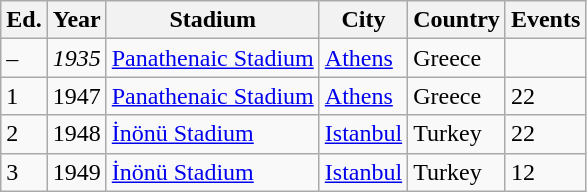<table class="wikitable">
<tr>
<th>Ed.</th>
<th>Year</th>
<th>Stadium</th>
<th>City</th>
<th>Country</th>
<th>Events</th>
</tr>
<tr>
<td>–</td>
<td><em>1935</em></td>
<td><a href='#'>Panathenaic Stadium</a></td>
<td><a href='#'>Athens</a></td>
<td>Greece</td>
<td></td>
</tr>
<tr>
<td>1</td>
<td>1947</td>
<td><a href='#'>Panathenaic Stadium</a></td>
<td><a href='#'>Athens</a></td>
<td>Greece</td>
<td>22</td>
</tr>
<tr>
<td>2</td>
<td>1948</td>
<td><a href='#'>İnönü Stadium</a></td>
<td><a href='#'>Istanbul</a></td>
<td>Turkey</td>
<td>22</td>
</tr>
<tr>
<td>3</td>
<td>1949</td>
<td><a href='#'>İnönü Stadium</a></td>
<td><a href='#'>Istanbul</a></td>
<td>Turkey</td>
<td>12</td>
</tr>
</table>
